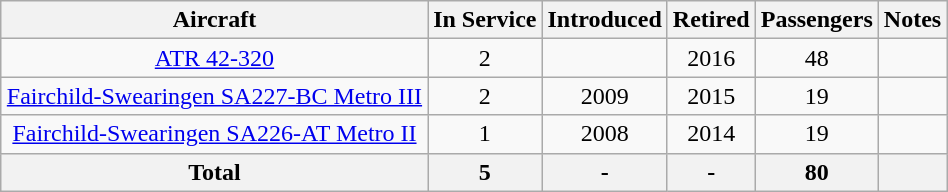<table class="wikitable" style="margin:1em auto; border-collapse:collapse;text-align:center;">
<tr>
<th>Aircraft</th>
<th>In Service</th>
<th>Introduced</th>
<th>Retired</th>
<th>Passengers</th>
<th>Notes</th>
</tr>
<tr>
<td><a href='#'>ATR 42-320</a></td>
<td>2</td>
<td></td>
<td>2016</td>
<td>48</td>
<td></td>
</tr>
<tr>
<td><a href='#'>Fairchild-Swearingen SA227-BC Metro III</a></td>
<td>2</td>
<td>2009</td>
<td>2015</td>
<td>19</td>
<td></td>
</tr>
<tr>
<td><a href='#'>Fairchild-Swearingen SA226-AT Metro II</a></td>
<td>1</td>
<td>2008</td>
<td>2014</td>
<td>19</td>
<td></td>
</tr>
<tr>
<th>Total</th>
<th>5</th>
<th>-</th>
<th>-</th>
<th>80</th>
<th></th>
</tr>
</table>
